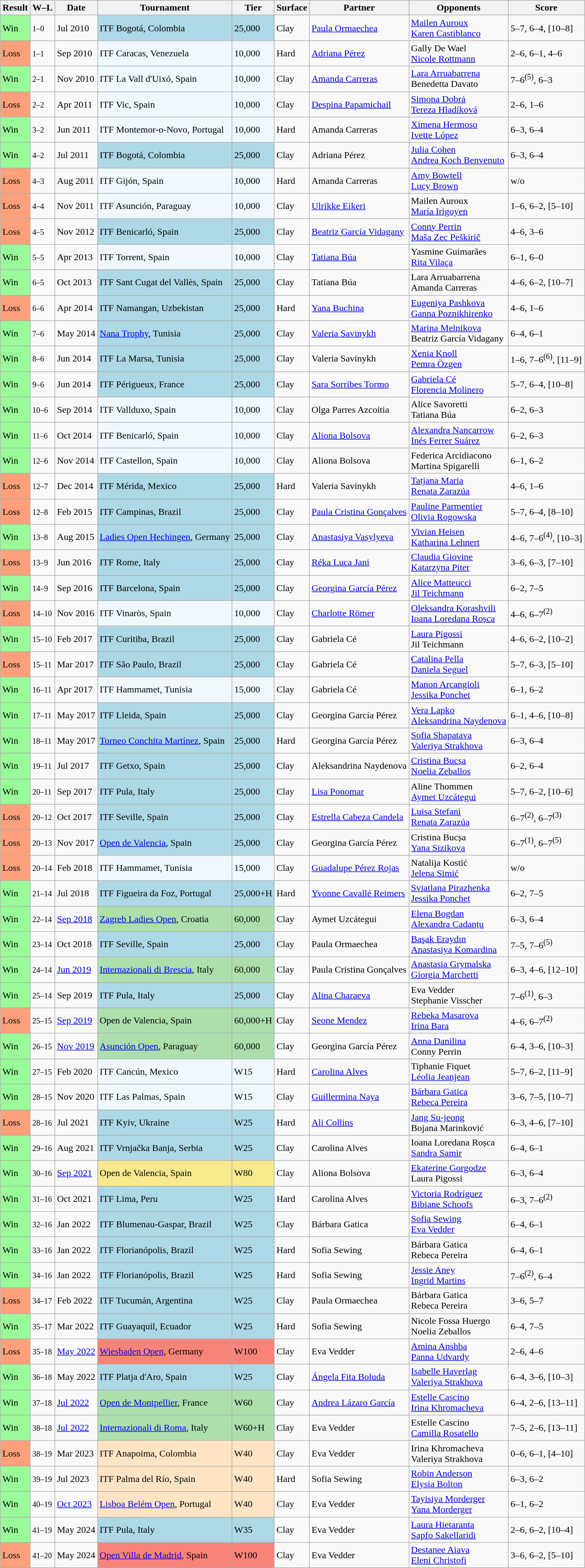<table class="sortable wikitable">
<tr>
<th>Result</th>
<th class="unsortable">W–L</th>
<th>Date</th>
<th>Tournament</th>
<th>Tier</th>
<th>Surface</th>
<th>Partner</th>
<th>Opponents</th>
<th class="unsortable">Score</th>
</tr>
<tr>
<td bgcolor=98FB98>Win</td>
<td><small>1–0</small></td>
<td>Jul 2010</td>
<td style="background:lightblue;">ITF Bogotá, Colombia</td>
<td style="background:lightblue;">25,000</td>
<td>Clay</td>
<td> <a href='#'>Paula Ormaechea</a></td>
<td> <a href='#'>Mailen Auroux</a> <br>  <a href='#'>Karen Castiblanco</a></td>
<td>5–7, 6–4, [10–8]</td>
</tr>
<tr>
<td bgcolor=FFA07A>Loss</td>
<td><small>1–1</small></td>
<td>Sep 2010</td>
<td bgcolor=f0f8ff>ITF Caracas, Venezuela</td>
<td bgcolor=f0f8ff>10,000</td>
<td>Hard</td>
<td> <a href='#'>Adriana Pérez</a></td>
<td> Gally De Wael <br>  <a href='#'>Nicole Rottmann</a></td>
<td>2–6, 6–1, 4–6</td>
</tr>
<tr>
<td style="background:#98fb98;">Win</td>
<td><small>2–1</small></td>
<td>Nov 2010</td>
<td style="background:#f0f8ff;">ITF La Vall d'Uixó, Spain</td>
<td style="background:#f0f8ff;">10,000</td>
<td>Clay</td>
<td> <a href='#'>Amanda Carreras</a></td>
<td> <a href='#'>Lara Arruabarrena</a> <br>  Benedetta Davato</td>
<td>7–6<sup>(5)</sup>, 6–3</td>
</tr>
<tr>
<td bgcolor="FFA07A">Loss</td>
<td><small>2–2</small></td>
<td>Apr 2011</td>
<td style="background:#f0f8ff;">ITF Vic, Spain</td>
<td style="background:#f0f8ff;">10,000</td>
<td>Clay</td>
<td> <a href='#'>Despina Papamichail</a></td>
<td> <a href='#'>Simona Dobrá</a> <br>  <a href='#'>Tereza Hladíková</a></td>
<td>2–6, 1–6</td>
</tr>
<tr>
<td style="background:#98fb98;">Win</td>
<td><small>3–2</small></td>
<td>Jun 2011</td>
<td style="background:#f0f8ff;">ITF Montemor-o-Novo, Portugal</td>
<td style="background:#f0f8ff;">10,000</td>
<td>Hard</td>
<td> Amanda Carreras</td>
<td> <a href='#'>Ximena Hermoso</a> <br>  <a href='#'>Ivette López</a></td>
<td>6–3, 6–4</td>
</tr>
<tr>
<td bgcolor=98FB98>Win</td>
<td><small>4–2</small></td>
<td>Jul 2011</td>
<td style="background:lightblue;">ITF Bogotá, Colombia</td>
<td style="background:lightblue;">25,000</td>
<td>Clay</td>
<td> Adriana Pérez</td>
<td> <a href='#'>Julia Cohen</a> <br>  <a href='#'>Andrea Koch Benvenuto</a></td>
<td>6–3, 6–4</td>
</tr>
<tr>
<td style="background:#ffa07a;">Loss</td>
<td><small>4–3</small></td>
<td>Aug 2011</td>
<td style="background:#f0f8ff;">ITF Gijón, Spain</td>
<td style="background:#f0f8ff;">10,000</td>
<td>Hard</td>
<td> Amanda Carreras</td>
<td> <a href='#'>Amy Bowtell</a> <br>  <a href='#'>Lucy Brown</a></td>
<td>w/o</td>
</tr>
<tr>
<td style="background:#ffa07a;">Loss</td>
<td><small>4–4</small></td>
<td>Nov 2011</td>
<td style="background:#f0f8ff;">ITF Asunción, Paraguay</td>
<td style="background:#f0f8ff;">10,000</td>
<td>Clay</td>
<td> <a href='#'>Ulrikke Eikeri</a></td>
<td> Mailen Auroux <br>  <a href='#'>María Irigoyen</a></td>
<td>1–6, 6–2, [5–10]</td>
</tr>
<tr>
<td style="background:#ffa07a;">Loss</td>
<td><small>4–5</small></td>
<td>Nov 2012</td>
<td style="background:lightblue;">ITF Benicarló, Spain</td>
<td style="background:lightblue;">25,000</td>
<td>Clay</td>
<td> <a href='#'>Beatriz García Vidagany</a></td>
<td> <a href='#'>Conny Perrin</a> <br>  <a href='#'>Maša Zec Peškirič</a></td>
<td>4–6, 3–6</td>
</tr>
<tr>
<td style="background:#98fb98;">Win</td>
<td><small>5–5</small></td>
<td>Apr 2013</td>
<td style="background:#f0f8ff;">ITF Torrent, Spain</td>
<td style="background:#f0f8ff;">10,000</td>
<td>Clay</td>
<td> <a href='#'>Tatiana Búa</a></td>
<td> Yasmine Guimarães <br>  <a href='#'>Rita Vilaça</a></td>
<td>6–1, 6–0</td>
</tr>
<tr>
<td style="background:#98fb98;">Win</td>
<td><small>6–5</small></td>
<td>Oct 2013</td>
<td style="background:lightblue;">ITF Sant Cugat del Vallès, Spain</td>
<td style="background:lightblue;">25,000</td>
<td>Clay</td>
<td> Tatiana Búa</td>
<td> Lara Arruabarrena <br>  Amanda Carreras</td>
<td>4–6, 6–2, [10–7]</td>
</tr>
<tr>
<td style="background:#ffa07a;">Loss</td>
<td><small>6–6</small></td>
<td>Apr 2014</td>
<td style="background:lightblue;">ITF Namangan, Uzbekistan</td>
<td style="background:lightblue;">25,000</td>
<td>Hard</td>
<td> <a href='#'>Yana Buchina</a></td>
<td> <a href='#'>Eugeniya Pashkova</a> <br>  <a href='#'>Ganna Poznikhirenko</a></td>
<td>4–6, 1–6</td>
</tr>
<tr>
<td style="background:#98fb98;">Win</td>
<td><small>7–6</small></td>
<td>May 2014</td>
<td style="background:lightblue;"><a href='#'>Nana Trophy</a>, Tunisia</td>
<td style="background:lightblue;">25,000</td>
<td>Clay</td>
<td> <a href='#'>Valeria Savinykh</a></td>
<td> <a href='#'>Marina Melnikova</a> <br>  Beatriz García Vidagany</td>
<td>6–4, 6–1</td>
</tr>
<tr>
<td bgcolor="98FB98">Win</td>
<td><small>8–6</small></td>
<td>Jun 2014</td>
<td style="background:lightblue;">ITF La Marsa, Tunisia</td>
<td style="background:lightblue;">25,000</td>
<td>Clay</td>
<td> Valeria Savinykh</td>
<td> <a href='#'>Xenia Knoll</a> <br>  <a href='#'>Pemra Özgen</a></td>
<td>1–6, 7–6<sup>(6)</sup>, [11–9]</td>
</tr>
<tr>
<td bgcolor="98FB98">Win</td>
<td><small>9–6</small></td>
<td>Jun 2014</td>
<td style="background:lightblue;">ITF Périgueux, France</td>
<td style="background:lightblue;">25,000</td>
<td>Clay</td>
<td> <a href='#'>Sara Sorribes Tormo</a></td>
<td> <a href='#'>Gabriela Cé</a> <br>  <a href='#'>Florencia Molinero</a></td>
<td>5–7, 6–4, [10–8]</td>
</tr>
<tr>
<td bgcolor="98FB98">Win</td>
<td><small>10–6</small></td>
<td>Sep 2014</td>
<td style="background:#f0f8ff;">ITF Vallduxo, Spain</td>
<td style="background:#f0f8ff;">10,000</td>
<td>Clay</td>
<td> Olga Parres Azcoitia</td>
<td> Alice Savoretti <br>  Tatiana Búa</td>
<td>6–2, 6–3</td>
</tr>
<tr>
<td bgcolor="98FB98">Win</td>
<td><small>11–6</small></td>
<td>Oct 2014</td>
<td style="background:#f0f8ff;">ITF Benicarló, Spain</td>
<td style="background:#f0f8ff;">10,000</td>
<td>Clay</td>
<td> <a href='#'>Aliona Bolsova</a></td>
<td> <a href='#'>Alexandra Nancarrow</a> <br>  <a href='#'>Inés Ferrer Suárez</a></td>
<td>6–2, 6–3</td>
</tr>
<tr>
<td bgcolor="98FB98">Win</td>
<td><small>12–6</small></td>
<td>Nov 2014</td>
<td style="background:#f0f8ff;">ITF Castellon, Spain</td>
<td style="background:#f0f8ff;">10,000</td>
<td>Clay</td>
<td> Aliona Bolsova</td>
<td> Federica Arcidiacono <br>  Martina Spigarelli</td>
<td>6–1, 6–2</td>
</tr>
<tr>
<td style="background:#ffa07a;">Loss</td>
<td><small>12–7</small></td>
<td>Dec 2014</td>
<td style="background:lightblue;">ITF Mérida, Mexico</td>
<td style="background:lightblue;">25,000</td>
<td>Hard</td>
<td> Valeria Savinykh</td>
<td> <a href='#'>Tatjana Maria</a> <br>  <a href='#'>Renata Zarazúa</a></td>
<td>4–6, 1–6</td>
</tr>
<tr>
<td style="background:#ffa07a;">Loss</td>
<td><small>12–8</small></td>
<td>Feb 2015</td>
<td style="background:lightblue;">ITF Campinas, Brazil</td>
<td style="background:lightblue;">25,000</td>
<td>Clay</td>
<td> <a href='#'>Paula Cristina Gonçalves</a></td>
<td> <a href='#'>Pauline Parmentier</a> <br>  <a href='#'>Olivia Rogowska</a></td>
<td>5–7, 6–4, [8–10]</td>
</tr>
<tr>
<td style="background:#98fb98;">Win</td>
<td><small>13–8</small></td>
<td>Aug 2015</td>
<td style="background:lightblue;"><a href='#'>Ladies Open Hechingen</a>, Germany</td>
<td style="background:lightblue;">25,000</td>
<td>Clay</td>
<td> <a href='#'>Anastasiya Vasylyeva</a></td>
<td> <a href='#'>Vivian Heisen</a> <br>  <a href='#'>Katharina Lehnert</a></td>
<td>4–6, 7–6<sup>(4)</sup>, [10–3]</td>
</tr>
<tr>
<td style="background:#ffa07a;">Loss</td>
<td><small>13–9</small></td>
<td>Jun 2016</td>
<td style="background:lightblue;">ITF Rome, Italy</td>
<td style="background:lightblue;">25,000</td>
<td>Clay</td>
<td> <a href='#'>Réka Luca Jani</a></td>
<td> <a href='#'>Claudia Giovine</a> <br>  <a href='#'>Katarzyna Piter</a></td>
<td>3–6, 6–3, [7–10]</td>
</tr>
<tr>
<td style="background:#98fb98;">Win</td>
<td><small>14–9</small></td>
<td>Sep 2016</td>
<td style="background:lightblue;">ITF Barcelona, Spain</td>
<td style="background:lightblue;">25,000</td>
<td>Clay</td>
<td> <a href='#'>Georgina García Pérez</a></td>
<td> <a href='#'>Alice Matteucci</a> <br>  <a href='#'>Jil Teichmann</a></td>
<td>6–2, 7–5</td>
</tr>
<tr>
<td style="background:#ffa07a;">Loss</td>
<td><small>14–10</small></td>
<td>Nov 2016</td>
<td style="background:#f0f8ff;">ITF Vinaròs, Spain</td>
<td style="background:#f0f8ff;">10,000</td>
<td>Clay</td>
<td> <a href='#'>Charlotte Römer</a></td>
<td> <a href='#'>Oleksandra Korashvili</a> <br>  <a href='#'>Ioana Loredana Roșca</a></td>
<td>4–6, 6–7<sup>(2)</sup></td>
</tr>
<tr>
<td style="background:#98fb98;">Win</td>
<td><small>15–10</small></td>
<td>Feb 2017</td>
<td style="background:lightblue;">ITF Curitiba, Brazil</td>
<td style="background:lightblue;">25,000</td>
<td>Clay</td>
<td> Gabriela Cé</td>
<td> <a href='#'>Laura Pigossi</a> <br>  Jil Teichmann</td>
<td>4–6, 6–2, [10–2]</td>
</tr>
<tr>
<td style="background:#ffa07a;">Loss</td>
<td><small>15–11</small></td>
<td>Mar 2017</td>
<td style="background:lightblue;">ITF São Paulo, Brazil</td>
<td style="background:lightblue;">25,000</td>
<td>Clay</td>
<td> Gabriela Cé</td>
<td> <a href='#'>Catalina Pella</a> <br>  <a href='#'>Daniela Seguel</a></td>
<td>5–7, 6–3, [5–10]</td>
</tr>
<tr>
<td style="background:#98fb98;">Win</td>
<td><small>16–11</small></td>
<td>Apr 2017</td>
<td style="background:#f0f8ff;">ITF Hammamet, Tunisia</td>
<td style="background:#f0f8ff;">15,000</td>
<td>Clay</td>
<td> Gabriela Cé</td>
<td> <a href='#'>Manon Arcangioli</a> <br>  <a href='#'>Jessika Ponchet</a></td>
<td>6–1, 6–2</td>
</tr>
<tr>
<td style="background:#98fb98;">Win</td>
<td><small>17–11</small></td>
<td>May 2017</td>
<td bgcolor="lightblue">ITF Lleida, Spain</td>
<td bgcolor="lightblue">25,000</td>
<td>Clay</td>
<td> Georgina García Pérez</td>
<td> <a href='#'>Vera Lapko</a> <br>  <a href='#'>Aleksandrina Naydenova</a></td>
<td>6–1, 4–6, [10–8]</td>
</tr>
<tr>
<td style="background:#98fb98;">Win</td>
<td><small>18–11</small></td>
<td>May 2017</td>
<td bgcolor="lightblue"><a href='#'>Torneo Conchita Martínez</a>, Spain</td>
<td bgcolor="lightblue">25,000</td>
<td>Hard</td>
<td> Georgina García Pérez</td>
<td> <a href='#'>Sofia Shapatava</a> <br>  <a href='#'>Valeriya Strakhova</a></td>
<td>6–3, 6–4</td>
</tr>
<tr>
<td style="background:#98fb98;">Win</td>
<td><small>19–11</small></td>
<td>Jul 2017</td>
<td bgcolor="lightblue">ITF Getxo, Spain</td>
<td bgcolor="lightblue">25,000</td>
<td>Clay</td>
<td> Aleksandrina Naydenova</td>
<td> <a href='#'>Cristina Bucșa</a> <br>  <a href='#'>Noelia Zeballos</a></td>
<td>6–2, 6–4</td>
</tr>
<tr>
<td style="background:#98fb98;">Win</td>
<td><small>20–11</small></td>
<td>Sep 2017</td>
<td bgcolor="lightblue">ITF Pula, Italy</td>
<td bgcolor="lightblue">25,000</td>
<td>Clay</td>
<td> <a href='#'>Lisa Ponomar</a></td>
<td> Aline Thommen <br>  <a href='#'>Aymet Uzcátegui</a></td>
<td>5–7, 6–2, [10–6]</td>
</tr>
<tr>
<td style="background:#ffa07a;">Loss</td>
<td><small>20–12</small></td>
<td>Oct 2017</td>
<td style="background:lightblue;">ITF Seville, Spain</td>
<td style="background:lightblue;">25,000</td>
<td>Clay</td>
<td> <a href='#'>Estrella Cabeza Candela</a></td>
<td> <a href='#'>Luisa Stefani</a> <br>  <a href='#'>Renata Zarazúa</a></td>
<td>6–7<sup>(2)</sup>, 6–7<sup>(3)</sup></td>
</tr>
<tr>
<td style="background:#ffa07a;">Loss</td>
<td><small>20–13</small></td>
<td>Nov 2017</td>
<td style="background:lightblue;"><a href='#'>Open de Valencia</a>, Spain</td>
<td style="background:lightblue;">25,000</td>
<td>Clay</td>
<td> Georgina García Pérez</td>
<td> Cristina Bucșa <br>  <a href='#'>Yana Sizikova</a></td>
<td>6–7<sup>(1)</sup>, 6–7<sup>(5)</sup></td>
</tr>
<tr>
<td style="background:#ffa07a;">Loss</td>
<td><small>20–14</small></td>
<td>Feb 2018</td>
<td style="background:#f0f8ff;">ITF Hammamet, Tunisia</td>
<td style="background:#f0f8ff;">15,000</td>
<td>Clay</td>
<td> <a href='#'>Guadalupe Pérez Rojas</a></td>
<td> Natalija Kostić <br>  <a href='#'>Jelena Simić</a></td>
<td>w/o</td>
</tr>
<tr>
<td style="background:#98fb98;">Win</td>
<td><small>21–14</small></td>
<td>Jul 2018</td>
<td bgcolor="lightblue">ITF Figueira da Foz, Portugal</td>
<td bgcolor="lightblue">25,000+H</td>
<td>Hard</td>
<td> <a href='#'>Yvonne Cavallé Reimers</a></td>
<td> <a href='#'>Sviatlana Pirazhenka</a> <br>  <a href='#'>Jessika Ponchet</a></td>
<td>6–2, 7–5</td>
</tr>
<tr>
<td style="background:#98FB98;">Win</td>
<td><small>22–14</small></td>
<td><a href='#'>Sep 2018</a></td>
<td bgcolor=#addfad><a href='#'>Zagreb Ladies Open</a>, Croatia</td>
<td bgcolor=#addfad>60,000</td>
<td>Clay</td>
<td> Aymet Uzcátegui</td>
<td> <a href='#'>Elena Bogdan</a> <br>  <a href='#'>Alexandra Cadanțu</a></td>
<td>6–3, 6–4</td>
</tr>
<tr>
<td style="background:#98FB98;">Win</td>
<td><small>23–14</small></td>
<td>Oct 2018</td>
<td bgcolor=lightblue>ITF Seville, Spain</td>
<td bgcolor=lightblue>25,000</td>
<td>Clay</td>
<td> Paula Ormaechea</td>
<td> <a href='#'>Başak Eraydın</a> <br>  <a href='#'>Anastasiya Komardina</a></td>
<td>7–5, 7–6<sup>(5)</sup></td>
</tr>
<tr>
<td bgcolor="98FB98">Win</td>
<td><small>24–14</small></td>
<td><a href='#'>Jun 2019</a></td>
<td bgcolor="#addfad"><a href='#'>Internazionali di Brescia</a>, Italy</td>
<td bgcolor=#addfad>60,000</td>
<td>Clay</td>
<td> Paula Cristina Gonçalves</td>
<td> <a href='#'>Anastasia Grymalska</a> <br>  <a href='#'>Giorgia Marchetti</a></td>
<td>6–3, 4–6, [12–10]</td>
</tr>
<tr>
<td bgcolor=98FB98>Win</td>
<td><small>25–14</small></td>
<td>Sep 2019</td>
<td bgcolor=lightblue>ITF Pula, Italy</td>
<td bgcolor=lightblue>25,000</td>
<td>Clay</td>
<td> <a href='#'>Alina Charaeva</a></td>
<td> Eva Vedder <br>  Stephanie Visscher</td>
<td>7–6<sup>(1)</sup>, 6–3</td>
</tr>
<tr>
<td bgcolor="ffa07a">Loss</td>
<td><small>25–15</small></td>
<td><a href='#'>Sep 2019</a></td>
<td bgcolor=#addfad>Open de Valencia, Spain</td>
<td bgcolor=#addfad>60,000+H</td>
<td>Clay</td>
<td> <a href='#'>Seone Mendez</a></td>
<td> <a href='#'>Rebeka Masarova</a> <br>  <a href='#'>Irina Bara</a></td>
<td>4–6, 6–7<sup>(2)</sup></td>
</tr>
<tr>
<td bgcolor="98FB98">Win</td>
<td><small>26–15</small></td>
<td><a href='#'>Nov 2019</a></td>
<td bgcolor=#addfad><a href='#'>Asunción Open</a>, Paraguay</td>
<td bgcolor=#addfad>60,000</td>
<td>Clay</td>
<td> Georgina García Pérez</td>
<td> <a href='#'>Anna Danilina</a> <br>  Conny Perrin</td>
<td>6–4, 3–6, [10–3]</td>
</tr>
<tr>
<td bgcolor="98FB98">Win</td>
<td><small>27–15</small></td>
<td>Feb 2020</td>
<td bgcolor=#f0f8ff>ITF Cancún, Mexico</td>
<td bgcolor=#f0f8ff>W15</td>
<td>Hard</td>
<td> <a href='#'>Carolina Alves</a></td>
<td> Tiphanie Fiquet <br>  <a href='#'>Léolia Jeanjean</a></td>
<td>5–7, 6–2, [11–9]</td>
</tr>
<tr>
<td bgcolor="98FB98">Win</td>
<td><small>28–15</small></td>
<td>Nov 2020</td>
<td bgcolor=#f0f8ff>ITF Las Palmas, Spain</td>
<td bgcolor=#f0f8ff>W15</td>
<td>Clay</td>
<td> <a href='#'>Guillermina Naya</a></td>
<td> <a href='#'>Bárbara Gatica</a> <br>  <a href='#'>Rebeca Pereira</a></td>
<td>3–6, 7–5, [10–7]</td>
</tr>
<tr>
<td bgcolor="ffa07a">Loss</td>
<td><small>28–16</small></td>
<td>Jul 2021</td>
<td style="background:lightblue;">ITF Kyiv, Ukraine</td>
<td style="background:lightblue;">W25</td>
<td>Hard</td>
<td> <a href='#'>Ali Collins</a></td>
<td> <a href='#'>Jang Su-jeong</a> <br>  Bojana Marinković</td>
<td>6–3, 4–6, [7–10]</td>
</tr>
<tr>
<td bgcolor=98FB98>Win</td>
<td><small>29–16</small></td>
<td>Aug 2021</td>
<td bgcolor=lightblue>ITF Vrnjačka Banja, Serbia</td>
<td bgcolor=lightblue>W25</td>
<td>Clay</td>
<td> Carolina Alves</td>
<td> Ioana Loredana Roșca <br>  <a href='#'>Sandra Samir</a></td>
<td>6–4, 6–1</td>
</tr>
<tr>
<td bgcolor="98FB98">Win</td>
<td><small>30–16</small></td>
<td><a href='#'>Sep 2021</a></td>
<td style="background:#f7e98e;">Open de Valencia, Spain</td>
<td style="background:#f7e98e;">W80</td>
<td>Clay</td>
<td> Aliona Bolsova</td>
<td> <a href='#'>Ekaterine Gorgodze</a> <br>  Laura Pigossi</td>
<td>6–3, 6–4</td>
</tr>
<tr>
<td bgcolor=98FB98>Win</td>
<td><small>31–16</small></td>
<td>Oct 2021</td>
<td bgcolor=lightblue>ITF Lima, Peru</td>
<td bgcolor=lightblue>W25</td>
<td>Hard</td>
<td> Carolina Alves</td>
<td> <a href='#'>Victoria Rodríguez</a> <br>  <a href='#'>Bibiane Schoofs</a></td>
<td>6–3, 7–6<sup>(2)</sup></td>
</tr>
<tr>
<td bgcolor=98FB98>Win</td>
<td><small>32–16</small></td>
<td>Jan 2022</td>
<td bgcolor=lightblue>ITF Blumenau-Gaspar, Brazil</td>
<td bgcolor=lightblue>W25</td>
<td>Clay</td>
<td> Bárbara Gatica</td>
<td> <a href='#'>Sofia Sewing</a> <br>  <a href='#'>Eva Vedder</a></td>
<td>6–4, 6–1</td>
</tr>
<tr>
<td bgcolor=98FB98>Win</td>
<td><small>33–16</small></td>
<td>Jan 2022</td>
<td bgcolor=lightblue>ITF Florianópolis, Brazil</td>
<td bgcolor=lightblue>W25</td>
<td>Hard</td>
<td> Sofia Sewing</td>
<td> Bárbara Gatica <br>  Rebeca Pereira</td>
<td>6–4, 6–1</td>
</tr>
<tr>
<td bgcolor=98FB98>Win</td>
<td><small>34–16</small></td>
<td>Jan 2022</td>
<td bgcolor=lightblue>ITF Florianópolis, Brazil</td>
<td bgcolor=lightblue>W25</td>
<td>Hard</td>
<td> Sofia Sewing</td>
<td> <a href='#'>Jessie Aney</a> <br>  <a href='#'>Ingrid Martins</a></td>
<td>7–6<sup>(2)</sup>, 6–4</td>
</tr>
<tr>
<td bgcolor=ffa07a>Loss</td>
<td><small>34–17</small></td>
<td>Feb 2022</td>
<td bgcolor=lightblue>ITF Tucumán, Argentina</td>
<td bgcolor=lightblue>W25</td>
<td>Clay</td>
<td> Paula Ormaechea</td>
<td> Bárbara Gatica <br>  Rebeca Pereira</td>
<td>3–6, 5–7</td>
</tr>
<tr>
<td bgcolor=98FB98>Win</td>
<td><small>35–17</small></td>
<td>Mar 2022</td>
<td bgcolor=lightblue>ITF Guayaquil, Ecuador</td>
<td bgcolor=lightblue>W25</td>
<td>Hard</td>
<td> Sofia Sewing</td>
<td> Nicole Fossa Huergo <br>  Noelia Zeballos</td>
<td>6–4, 7–5</td>
</tr>
<tr>
<td bgcolor=ffa07a>Loss</td>
<td><small>35–18</small></td>
<td><a href='#'>May 2022</a></td>
<td bgcolor=f88379><a href='#'>Wiesbaden Open</a>, Germany</td>
<td bgcolor=f88379>W100</td>
<td>Clay</td>
<td> Eva Vedder</td>
<td> <a href='#'>Amina Anshba</a> <br>  <a href='#'>Panna Udvardy</a></td>
<td>2–6, 4–6</td>
</tr>
<tr>
<td bgcolor=98FB98>Win</td>
<td><small>36–18</small></td>
<td>May 2022</td>
<td bgcolor=lightblue>ITF Platja d'Aro, Spain</td>
<td bgcolor=lightblue>W25</td>
<td>Clay</td>
<td> <a href='#'>Ángela Fita Boluda</a></td>
<td> <a href='#'>Isabelle Haverlag</a> <br>  <a href='#'>Valeriya Strakhova</a></td>
<td>6–4, 3–6, [10–3]</td>
</tr>
<tr>
<td bgcolor=98FB98>Win</td>
<td><small>37–18</small></td>
<td><a href='#'>Jul 2022</a></td>
<td bgcolor=addfad><a href='#'>Open de Montpellier</a>, France</td>
<td bgcolor=addfad>W60</td>
<td>Clay</td>
<td> <a href='#'>Andrea Lázaro García</a></td>
<td> <a href='#'>Estelle Cascino</a> <br>  <a href='#'>Irina Khromacheva</a></td>
<td>6–4, 2–6, [13–11]</td>
</tr>
<tr>
<td style="background:#98FB98;">Win</td>
<td><small>38–18</small></td>
<td><a href='#'>Jul 2022</a></td>
<td bgcolor=addfad><a href='#'>Internazionali di Roma</a>, Italy</td>
<td bgcolor=addfad>W60+H</td>
<td>Clay</td>
<td> Eva Vedder</td>
<td> Estelle Cascino <br>  <a href='#'>Camilla Rosatello</a></td>
<td>7–5, 2–6, [13–11]</td>
</tr>
<tr>
<td style="background:#ffa07a;">Loss</td>
<td><small>38–19</small></td>
<td>Mar 2023</td>
<td style="background:#ffe4c4;">ITF Anapoima, Colombia</td>
<td style="background:#ffe4c4;">W40</td>
<td>Clay</td>
<td> Eva Vedder</td>
<td> Irina Khromacheva <br>  Valeriya Strakhova</td>
<td>0–6, 6–1, [4–10]</td>
</tr>
<tr>
<td style="background:#98FB98;">Win</td>
<td><small>39–19</small></td>
<td>Jul 2023</td>
<td style="background:#ffe4c4;">ITF Palma del Río, Spain</td>
<td style="background:#ffe4c4;">W40</td>
<td>Hard</td>
<td> Sofia Sewing</td>
<td> <a href='#'>Robin Anderson</a> <br>  <a href='#'>Elysia Bolton</a></td>
<td>6–3, 6–2</td>
</tr>
<tr>
<td style="background:#98fb98;">Win</td>
<td><small>40–19</small></td>
<td><a href='#'>Oct 2023</a></td>
<td style="background:#ffe4c4;"><a href='#'>Lisboa Belém Open</a>, Portugal</td>
<td style="background:#ffe4c4;">W40</td>
<td>Clay</td>
<td> Eva Vedder</td>
<td> <a href='#'>Tayisiya Morderger</a> <br>  <a href='#'>Yana Morderger</a></td>
<td>6–1, 6–2</td>
</tr>
<tr>
<td style="background:#98fb98;">Win</td>
<td><small>41–19</small></td>
<td>May 2024</td>
<td style="background:lightblue;">ITF Pula, Italy</td>
<td style="background:lightblue;">W35</td>
<td>Clay</td>
<td> Eva Vedder</td>
<td> <a href='#'>Laura Hietaranta</a> <br>  <a href='#'>Sapfo Sakellaridi</a></td>
<td>2–6, 6–2, [10–4]</td>
</tr>
<tr>
<td style="background:#ffa07a;">Loss</td>
<td><small>41–20</small></td>
<td>May 2024</td>
<td style="background:#f88379;"><a href='#'>Open Villa de Madrid</a>, Spain</td>
<td style="background:#f88379;">W100</td>
<td>Clay</td>
<td> Eva Vedder</td>
<td> <a href='#'>Destanee Aiava</a> <br>  <a href='#'>Eleni Christofi</a></td>
<td>3–6, 6–2, [5–10]</td>
</tr>
</table>
